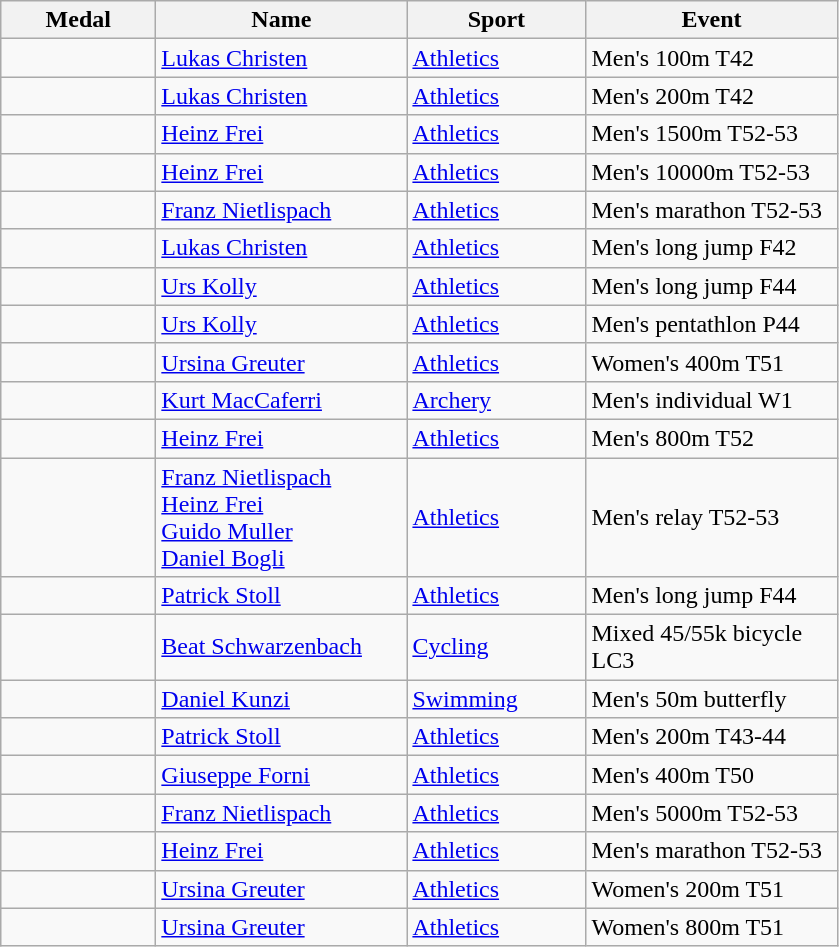<table class="wikitable">
<tr>
<th style="width:6em">Medal</th>
<th style="width:10em">Name</th>
<th style="width:7em">Sport</th>
<th style="width:10em">Event</th>
</tr>
<tr>
<td></td>
<td><a href='#'>Lukas Christen</a></td>
<td><a href='#'>Athletics</a></td>
<td>Men's 100m T42</td>
</tr>
<tr>
<td></td>
<td><a href='#'>Lukas Christen</a></td>
<td><a href='#'>Athletics</a></td>
<td>Men's 200m T42</td>
</tr>
<tr>
<td></td>
<td><a href='#'>Heinz Frei</a></td>
<td><a href='#'>Athletics</a></td>
<td>Men's 1500m T52-53</td>
</tr>
<tr>
<td></td>
<td><a href='#'>Heinz Frei</a></td>
<td><a href='#'>Athletics</a></td>
<td>Men's 10000m T52-53</td>
</tr>
<tr>
<td></td>
<td><a href='#'>Franz Nietlispach</a></td>
<td><a href='#'>Athletics</a></td>
<td>Men's marathon T52-53</td>
</tr>
<tr>
<td></td>
<td><a href='#'>Lukas Christen</a></td>
<td><a href='#'>Athletics</a></td>
<td>Men's long jump F42</td>
</tr>
<tr>
<td></td>
<td><a href='#'>Urs Kolly</a></td>
<td><a href='#'>Athletics</a></td>
<td>Men's long jump F44</td>
</tr>
<tr>
<td></td>
<td><a href='#'>Urs Kolly</a></td>
<td><a href='#'>Athletics</a></td>
<td>Men's pentathlon P44</td>
</tr>
<tr>
<td></td>
<td><a href='#'>Ursina Greuter</a></td>
<td><a href='#'>Athletics</a></td>
<td>Women's 400m T51</td>
</tr>
<tr>
<td></td>
<td><a href='#'>Kurt MacCaferri</a></td>
<td><a href='#'>Archery</a></td>
<td>Men's individual W1</td>
</tr>
<tr>
<td></td>
<td><a href='#'>Heinz Frei</a></td>
<td><a href='#'>Athletics</a></td>
<td>Men's 800m T52</td>
</tr>
<tr>
<td></td>
<td><a href='#'>Franz Nietlispach</a><br> <a href='#'>Heinz Frei</a><br> <a href='#'>Guido Muller</a><br> <a href='#'>Daniel Bogli</a></td>
<td><a href='#'>Athletics</a></td>
<td>Men's  relay T52-53</td>
</tr>
<tr>
<td></td>
<td><a href='#'>Patrick Stoll</a></td>
<td><a href='#'>Athletics</a></td>
<td>Men's long jump F44</td>
</tr>
<tr>
<td></td>
<td><a href='#'>Beat Schwarzenbach</a></td>
<td><a href='#'>Cycling</a></td>
<td>Mixed 45/55k bicycle LC3</td>
</tr>
<tr>
<td></td>
<td><a href='#'>Daniel Kunzi</a></td>
<td><a href='#'>Swimming</a></td>
<td>Men's 50m butterfly</td>
</tr>
<tr>
<td></td>
<td><a href='#'>Patrick Stoll</a></td>
<td><a href='#'>Athletics</a></td>
<td>Men's 200m T43-44</td>
</tr>
<tr>
<td></td>
<td><a href='#'>Giuseppe Forni</a></td>
<td><a href='#'>Athletics</a></td>
<td>Men's 400m T50</td>
</tr>
<tr>
<td></td>
<td><a href='#'>Franz Nietlispach</a></td>
<td><a href='#'>Athletics</a></td>
<td>Men's 5000m T52-53</td>
</tr>
<tr>
<td></td>
<td><a href='#'>Heinz Frei</a></td>
<td><a href='#'>Athletics</a></td>
<td>Men's marathon T52-53</td>
</tr>
<tr>
<td></td>
<td><a href='#'>Ursina Greuter</a></td>
<td><a href='#'>Athletics</a></td>
<td>Women's 200m T51</td>
</tr>
<tr>
<td></td>
<td><a href='#'>Ursina Greuter</a></td>
<td><a href='#'>Athletics</a></td>
<td>Women's 800m T51</td>
</tr>
</table>
